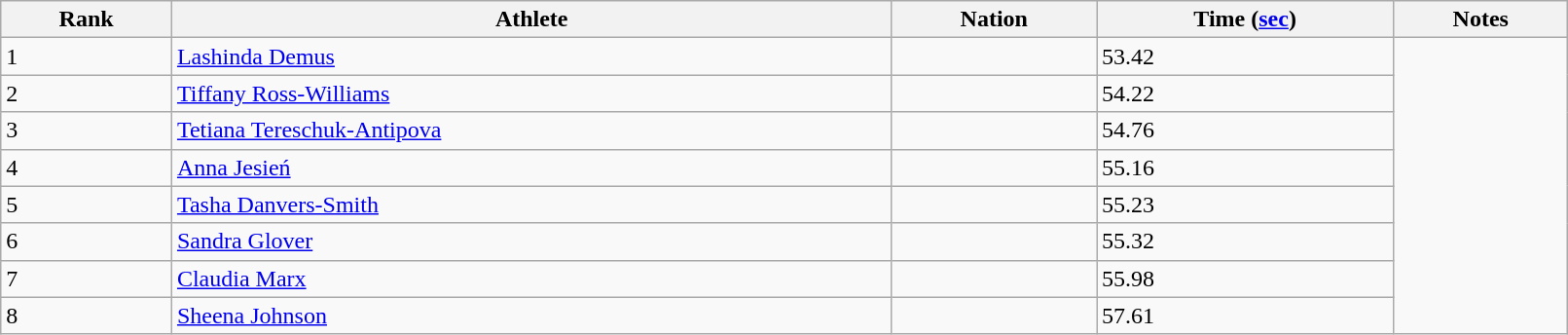<table class="wikitable" style="text=align:center;" width=85%>
<tr>
<th>Rank</th>
<th>Athlete</th>
<th>Nation</th>
<th>Time (<a href='#'>sec</a>)</th>
<th>Notes</th>
</tr>
<tr>
<td>1</td>
<td><a href='#'>Lashinda Demus</a></td>
<td></td>
<td>53.42</td>
</tr>
<tr>
<td>2</td>
<td><a href='#'>Tiffany Ross-Williams</a></td>
<td></td>
<td>54.22</td>
</tr>
<tr>
<td>3</td>
<td><a href='#'>Tetiana Tereschuk-Antipova</a></td>
<td></td>
<td>54.76</td>
</tr>
<tr>
<td>4</td>
<td><a href='#'>Anna Jesień</a></td>
<td></td>
<td>55.16</td>
</tr>
<tr>
<td>5</td>
<td><a href='#'>Tasha Danvers-Smith</a></td>
<td></td>
<td>55.23</td>
</tr>
<tr>
<td>6</td>
<td><a href='#'>Sandra Glover</a></td>
<td></td>
<td>55.32</td>
</tr>
<tr>
<td>7</td>
<td><a href='#'>Claudia Marx</a></td>
<td></td>
<td>55.98</td>
</tr>
<tr>
<td>8</td>
<td><a href='#'>Sheena Johnson</a></td>
<td></td>
<td>57.61</td>
</tr>
</table>
